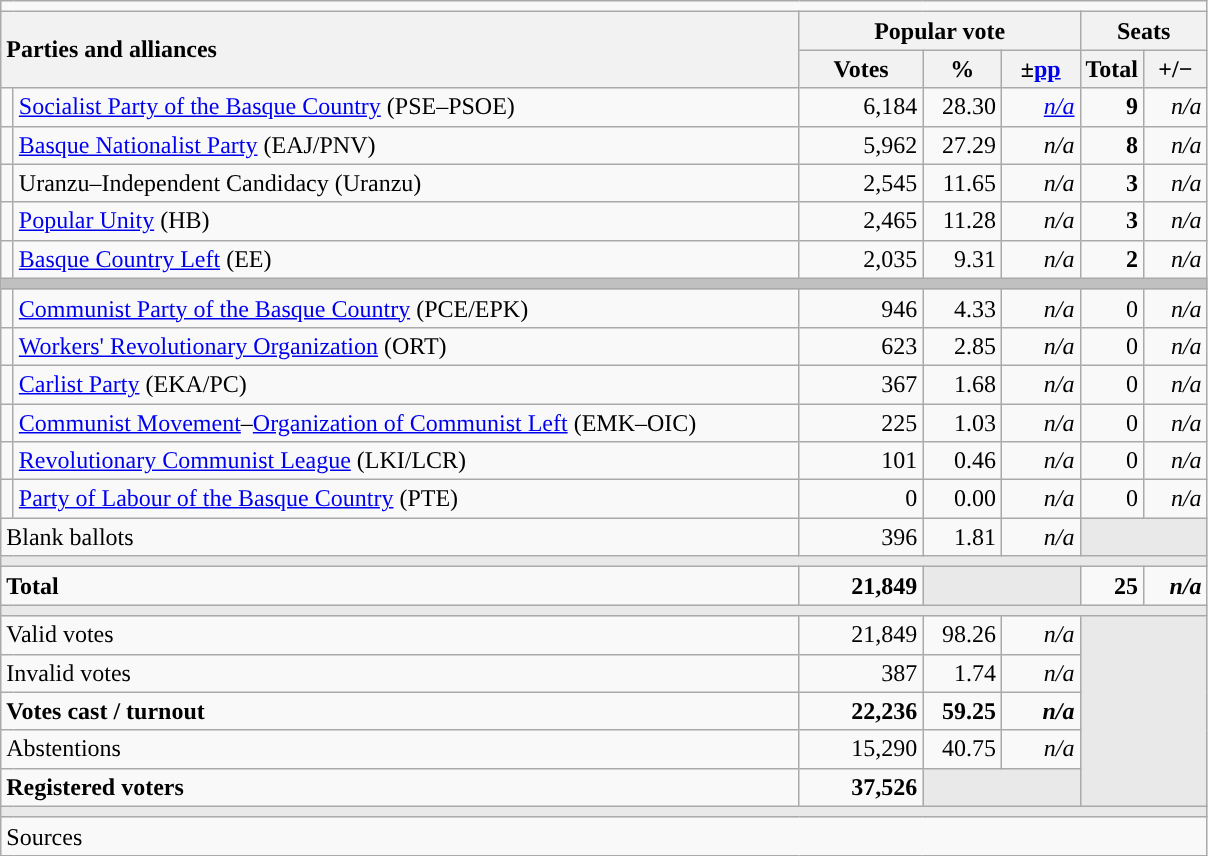<table class="wikitable" style="text-align:right;">
<tr>
<td colspan="7"></td>
</tr>
<tr>
<th style="text-align:left;" rowspan="2" colspan="2" width="525">Parties and alliances</th>
<th colspan="3">Popular vote</th>
<th colspan="2">Seats</th>
</tr>
<tr>
<th width="75">Votes</th>
<th width="45">%</th>
<th width="45">±<a href='#'>pp</a></th>
<th width="35">Total</th>
<th width="35">+/−</th>
</tr>
<tr>
<td width="1" style="color:inherit;background:"></td>
<td align="left"><a href='#'>Socialist Party of the Basque Country</a> (PSE–PSOE)</td>
<td>6,184</td>
<td>28.30</td>
<td><em><a href='#'>n/a</a></em></td>
<td><strong>9</strong></td>
<td><em>n/a</em></td>
</tr>
<tr>
<td style="color:inherit;background:"></td>
<td align="left"><a href='#'>Basque Nationalist Party</a> (EAJ/PNV)</td>
<td>5,962</td>
<td>27.29</td>
<td><em>n/a</em></td>
<td><strong>8</strong></td>
<td><em>n/a</em></td>
</tr>
<tr>
<td style="color:inherit;background:"></td>
<td align="left">Uranzu–Independent Candidacy (Uranzu)</td>
<td>2,545</td>
<td>11.65</td>
<td><em>n/a</em></td>
<td><strong>3</strong></td>
<td><em>n/a</em></td>
</tr>
<tr>
<td style="color:inherit;background:"></td>
<td align="left"><a href='#'>Popular Unity</a> (HB)</td>
<td>2,465</td>
<td>11.28</td>
<td><em>n/a</em></td>
<td><strong>3</strong></td>
<td><em>n/a</em></td>
</tr>
<tr>
<td style="color:inherit;background:"></td>
<td align="left"><a href='#'>Basque Country Left</a> (EE)</td>
<td>2,035</td>
<td>9.31</td>
<td><em>n/a</em></td>
<td><strong>2</strong></td>
<td><em>n/a</em></td>
</tr>
<tr>
<td colspan="7" bgcolor="#C0C0C0"></td>
</tr>
<tr>
<td style="color:inherit;background:"></td>
<td align="left"><a href='#'>Communist Party of the Basque Country</a> (PCE/EPK)</td>
<td>946</td>
<td>4.33</td>
<td><em>n/a</em></td>
<td>0</td>
<td><em>n/a</em></td>
</tr>
<tr>
<td style="color:inherit;background:"></td>
<td align="left"><a href='#'>Workers' Revolutionary Organization</a> (ORT)</td>
<td>623</td>
<td>2.85</td>
<td><em>n/a</em></td>
<td>0</td>
<td><em>n/a</em></td>
</tr>
<tr>
<td style="color:inherit;background:"></td>
<td align="left"><a href='#'>Carlist Party</a> (EKA/PC)</td>
<td>367</td>
<td>1.68</td>
<td><em>n/a</em></td>
<td>0</td>
<td><em>n/a</em></td>
</tr>
<tr>
<td style="color:inherit;background:"></td>
<td align="left"><a href='#'>Communist Movement</a>–<a href='#'>Organization of Communist Left</a> (EMK–OIC)</td>
<td>225</td>
<td>1.03</td>
<td><em>n/a</em></td>
<td>0</td>
<td><em>n/a</em></td>
</tr>
<tr>
<td style="color:inherit;background:"></td>
<td align="left"><a href='#'>Revolutionary Communist League</a> (LKI/LCR)</td>
<td>101</td>
<td>0.46</td>
<td><em>n/a</em></td>
<td>0</td>
<td><em>n/a</em></td>
</tr>
<tr>
<td style="color:inherit;background:"></td>
<td align="left"><a href='#'>Party of Labour of the Basque Country</a> (PTE)</td>
<td>0</td>
<td>0.00</td>
<td><em>n/a</em></td>
<td>0</td>
<td><em>n/a</em></td>
</tr>
<tr>
<td align="left" colspan="2">Blank ballots</td>
<td>396</td>
<td>1.81</td>
<td><em>n/a</em></td>
<td bgcolor="#E9E9E9" colspan="2"></td>
</tr>
<tr>
<td colspan="7" bgcolor="#E9E9E9"></td>
</tr>
<tr style="font-weight:bold;">
<td align="left" colspan="2">Total</td>
<td>21,849</td>
<td bgcolor="#E9E9E9" colspan="2"></td>
<td>25</td>
<td><em>n/a</em></td>
</tr>
<tr>
<td colspan="7" bgcolor="#E9E9E9"></td>
</tr>
<tr>
<td align="left" colspan="2">Valid votes</td>
<td>21,849</td>
<td>98.26</td>
<td><em>n/a</em></td>
<td bgcolor="#E9E9E9" colspan="2" rowspan="5"></td>
</tr>
<tr>
<td align="left" colspan="2">Invalid votes</td>
<td>387</td>
<td>1.74</td>
<td><em>n/a</em></td>
</tr>
<tr style="font-weight:bold;">
<td align="left" colspan="2">Votes cast / turnout</td>
<td>22,236</td>
<td>59.25</td>
<td><em>n/a</em></td>
</tr>
<tr>
<td align="left" colspan="2">Abstentions</td>
<td>15,290</td>
<td>40.75</td>
<td><em>n/a</em></td>
</tr>
<tr style="font-weight:bold;">
<td align="left" colspan="2">Registered voters</td>
<td>37,526</td>
<td bgcolor="#E9E9E9" colspan="2"></td>
</tr>
<tr>
<td colspan="7" bgcolor="#E9E9E9"></td>
</tr>
<tr>
<td align="left" colspan="7">Sources</td>
</tr>
</table>
